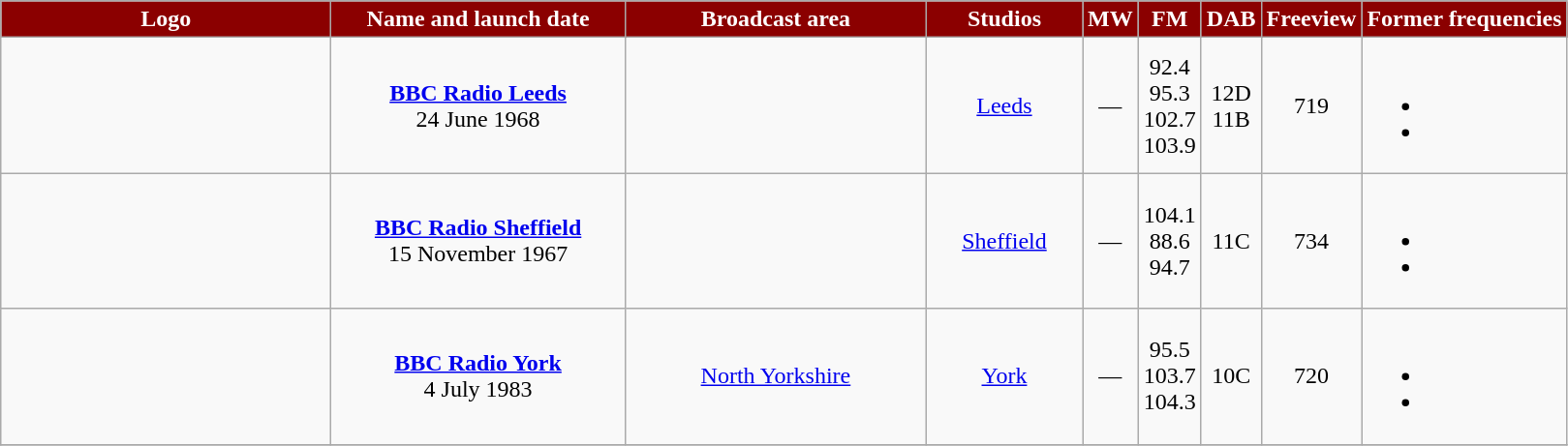<table class="wikitable" style="text-align: center;">
<tr>
<th style="color:white; background-color: #8B0000" width="220pt">Logo</th>
<th style="color:white; background-color: #8B0000" width="195pt">Name and launch date</th>
<th style="color:white; background-color: #8B0000" width="200pt">Broadcast area</th>
<th style="color:white; background-color: #8B0000" width="100pt">Studios</th>
<th style="color:white; background-color: #8B0000">MW<br></th>
<th style="color:white; background-color: #8B0000">FM<br></th>
<th style="color:white; background-color: #8B0000">DAB</th>
<th style="color:white; background-color: #8B0000">Freeview</th>
<th style="color:white; background-color: #8B0000">Former frequencies</th>
</tr>
<tr>
<td></td>
<td><strong><a href='#'>BBC Radio Leeds</a></strong><br>24 June 1968</td>
<td></td>
<td><a href='#'>Leeds</a></td>
<td>—</td>
<td>92.4<br>95.3<br>102.7<br>103.9</td>
<td>12D<br>11B</td>
<td>719</td>
<td><br><ul><li></li><li></li></ul></td>
</tr>
<tr>
<td></td>
<td><strong><a href='#'>BBC Radio Sheffield</a></strong><br>15 November 1967</td>
<td><br></td>
<td><a href='#'>Sheffield</a></td>
<td>—</td>
<td>104.1<br>88.6<br>94.7</td>
<td>11C</td>
<td>734</td>
<td><br><ul><li></li><li></li></ul></td>
</tr>
<tr>
<td></td>
<td><strong><a href='#'>BBC Radio York</a></strong><br>4 July 1983</td>
<td><a href='#'>North Yorkshire</a></td>
<td><a href='#'>York</a></td>
<td>—</td>
<td>95.5<br>103.7<br>104.3</td>
<td>10C</td>
<td>720</td>
<td><br><ul><li></li><li></li></ul></td>
</tr>
<tr>
</tr>
</table>
